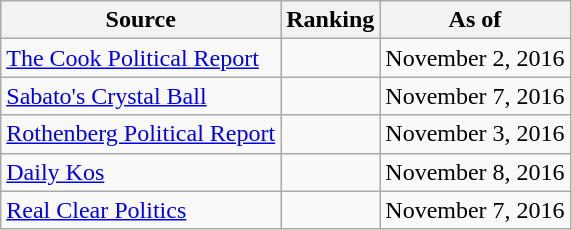<table class="wikitable" style="text-align:center">
<tr>
<th>Source</th>
<th>Ranking</th>
<th>As of</th>
</tr>
<tr>
<td align=left><a href='#'>The Cook Political Report</a></td>
<td></td>
<td>November 2, 2016</td>
</tr>
<tr>
<td align=left><a href='#'>Sabato's Crystal Ball</a></td>
<td></td>
<td>November 7, 2016</td>
</tr>
<tr>
<td align=left><a href='#'>Rothenberg Political Report</a></td>
<td></td>
<td>November 3, 2016</td>
</tr>
<tr>
<td align=left><a href='#'>Daily Kos</a></td>
<td></td>
<td>November 8, 2016</td>
</tr>
<tr>
<td align=left><a href='#'>Real Clear Politics</a></td>
<td></td>
<td>November 7, 2016</td>
</tr>
</table>
